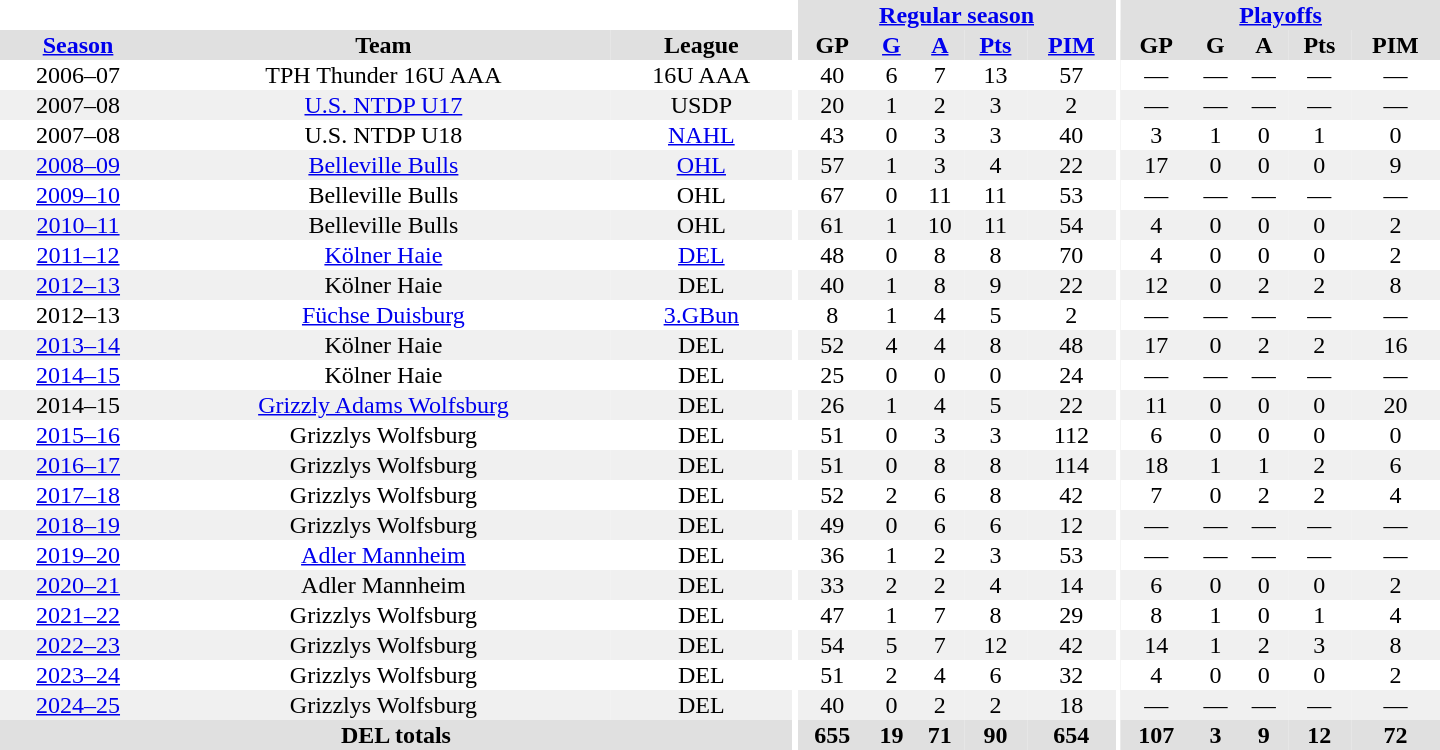<table border="0" cellpadding="1" cellspacing="0" style="text-align:center; width:60em">
<tr bgcolor="#e0e0e0">
<th colspan="3" bgcolor="#ffffff"></th>
<th rowspan="99" bgcolor="#ffffff"></th>
<th colspan="5"><a href='#'>Regular season</a></th>
<th rowspan="99" bgcolor="#ffffff"></th>
<th colspan="5"><a href='#'>Playoffs</a></th>
</tr>
<tr bgcolor="#e0e0e0">
<th><a href='#'>Season</a></th>
<th>Team</th>
<th>League</th>
<th>GP</th>
<th><a href='#'>G</a></th>
<th><a href='#'>A</a></th>
<th><a href='#'>Pts</a></th>
<th><a href='#'>PIM</a></th>
<th>GP</th>
<th>G</th>
<th>A</th>
<th>Pts</th>
<th>PIM</th>
</tr>
<tr>
<td>2006–07</td>
<td>TPH Thunder 16U AAA</td>
<td>16U AAA</td>
<td>40</td>
<td>6</td>
<td>7</td>
<td>13</td>
<td>57</td>
<td>—</td>
<td>—</td>
<td>—</td>
<td>—</td>
<td>—</td>
</tr>
<tr bgcolor="#f0f0f0">
<td>2007–08</td>
<td><a href='#'>U.S. NTDP U17</a></td>
<td>USDP</td>
<td>20</td>
<td>1</td>
<td>2</td>
<td>3</td>
<td>2</td>
<td>—</td>
<td>—</td>
<td>—</td>
<td>—</td>
<td>—</td>
</tr>
<tr>
<td>2007–08</td>
<td>U.S. NTDP U18</td>
<td><a href='#'>NAHL</a></td>
<td>43</td>
<td>0</td>
<td>3</td>
<td>3</td>
<td>40</td>
<td>3</td>
<td>1</td>
<td>0</td>
<td>1</td>
<td>0</td>
</tr>
<tr bgcolor="#f0f0f0">
<td><a href='#'>2008–09</a></td>
<td><a href='#'>Belleville Bulls</a></td>
<td><a href='#'>OHL</a></td>
<td>57</td>
<td>1</td>
<td>3</td>
<td>4</td>
<td>22</td>
<td>17</td>
<td>0</td>
<td>0</td>
<td>0</td>
<td>9</td>
</tr>
<tr>
<td><a href='#'>2009–10</a></td>
<td>Belleville Bulls</td>
<td>OHL</td>
<td>67</td>
<td>0</td>
<td>11</td>
<td>11</td>
<td>53</td>
<td>—</td>
<td>—</td>
<td>—</td>
<td>—</td>
<td>—</td>
</tr>
<tr bgcolor="#f0f0f0">
<td><a href='#'>2010–11</a></td>
<td>Belleville Bulls</td>
<td>OHL</td>
<td>61</td>
<td>1</td>
<td>10</td>
<td>11</td>
<td>54</td>
<td>4</td>
<td>0</td>
<td>0</td>
<td>0</td>
<td>2</td>
</tr>
<tr>
<td><a href='#'>2011–12</a></td>
<td><a href='#'>Kölner Haie</a></td>
<td><a href='#'>DEL</a></td>
<td>48</td>
<td>0</td>
<td>8</td>
<td>8</td>
<td>70</td>
<td>4</td>
<td>0</td>
<td>0</td>
<td>0</td>
<td>2</td>
</tr>
<tr bgcolor="#f0f0f0">
<td><a href='#'>2012–13</a></td>
<td>Kölner Haie</td>
<td>DEL</td>
<td>40</td>
<td>1</td>
<td>8</td>
<td>9</td>
<td>22</td>
<td>12</td>
<td>0</td>
<td>2</td>
<td>2</td>
<td>8</td>
</tr>
<tr>
<td>2012–13</td>
<td><a href='#'>Füchse Duisburg</a></td>
<td><a href='#'>3.GBun</a></td>
<td>8</td>
<td>1</td>
<td>4</td>
<td>5</td>
<td>2</td>
<td>—</td>
<td>—</td>
<td>—</td>
<td>—</td>
<td>—</td>
</tr>
<tr bgcolor="#f0f0f0">
<td><a href='#'>2013–14</a></td>
<td>Kölner Haie</td>
<td>DEL</td>
<td>52</td>
<td>4</td>
<td>4</td>
<td>8</td>
<td>48</td>
<td>17</td>
<td>0</td>
<td>2</td>
<td>2</td>
<td>16</td>
</tr>
<tr>
<td><a href='#'>2014–15</a></td>
<td>Kölner Haie</td>
<td>DEL</td>
<td>25</td>
<td>0</td>
<td>0</td>
<td>0</td>
<td>24</td>
<td>—</td>
<td>—</td>
<td>—</td>
<td>—</td>
<td>—</td>
</tr>
<tr bgcolor="#f0f0f0">
<td>2014–15</td>
<td><a href='#'>Grizzly Adams Wolfsburg</a></td>
<td>DEL</td>
<td>26</td>
<td>1</td>
<td>4</td>
<td>5</td>
<td>22</td>
<td>11</td>
<td>0</td>
<td>0</td>
<td>0</td>
<td>20</td>
</tr>
<tr>
<td><a href='#'>2015–16</a></td>
<td>Grizzlys Wolfsburg</td>
<td>DEL</td>
<td>51</td>
<td>0</td>
<td>3</td>
<td>3</td>
<td>112</td>
<td>6</td>
<td>0</td>
<td>0</td>
<td>0</td>
<td>0</td>
</tr>
<tr bgcolor="#f0f0f0">
<td><a href='#'>2016–17</a></td>
<td>Grizzlys Wolfsburg</td>
<td>DEL</td>
<td>51</td>
<td>0</td>
<td>8</td>
<td>8</td>
<td>114</td>
<td>18</td>
<td>1</td>
<td>1</td>
<td>2</td>
<td>6</td>
</tr>
<tr>
<td><a href='#'>2017–18</a></td>
<td>Grizzlys Wolfsburg</td>
<td>DEL</td>
<td>52</td>
<td>2</td>
<td>6</td>
<td>8</td>
<td>42</td>
<td>7</td>
<td>0</td>
<td>2</td>
<td>2</td>
<td>4</td>
</tr>
<tr bgcolor="#f0f0f0">
<td><a href='#'>2018–19</a></td>
<td>Grizzlys Wolfsburg</td>
<td>DEL</td>
<td>49</td>
<td>0</td>
<td>6</td>
<td>6</td>
<td>12</td>
<td>—</td>
<td>—</td>
<td>—</td>
<td>—</td>
<td>—</td>
</tr>
<tr>
<td><a href='#'>2019–20</a></td>
<td><a href='#'>Adler Mannheim</a></td>
<td>DEL</td>
<td>36</td>
<td>1</td>
<td>2</td>
<td>3</td>
<td>53</td>
<td>—</td>
<td>—</td>
<td>—</td>
<td>—</td>
<td>—</td>
</tr>
<tr bgcolor="#f0f0f0">
<td><a href='#'>2020–21</a></td>
<td>Adler Mannheim</td>
<td>DEL</td>
<td>33</td>
<td>2</td>
<td>2</td>
<td>4</td>
<td>14</td>
<td>6</td>
<td>0</td>
<td>0</td>
<td>0</td>
<td>2</td>
</tr>
<tr>
<td><a href='#'>2021–22</a></td>
<td>Grizzlys Wolfsburg</td>
<td>DEL</td>
<td>47</td>
<td>1</td>
<td>7</td>
<td>8</td>
<td>29</td>
<td>8</td>
<td>1</td>
<td>0</td>
<td>1</td>
<td>4</td>
</tr>
<tr bgcolor="#f0f0f0">
<td><a href='#'>2022–23</a></td>
<td>Grizzlys Wolfsburg</td>
<td>DEL</td>
<td>54</td>
<td>5</td>
<td>7</td>
<td>12</td>
<td>42</td>
<td>14</td>
<td>1</td>
<td>2</td>
<td>3</td>
<td>8</td>
</tr>
<tr>
<td><a href='#'>2023–24</a></td>
<td>Grizzlys Wolfsburg</td>
<td>DEL</td>
<td>51</td>
<td>2</td>
<td>4</td>
<td>6</td>
<td>32</td>
<td>4</td>
<td>0</td>
<td>0</td>
<td>0</td>
<td>2</td>
</tr>
<tr bgcolor="#f0f0f0">
<td><a href='#'>2024–25</a></td>
<td>Grizzlys Wolfsburg</td>
<td>DEL</td>
<td>40</td>
<td>0</td>
<td>2</td>
<td>2</td>
<td>18</td>
<td>—</td>
<td>—</td>
<td>—</td>
<td>—</td>
<td>—</td>
</tr>
<tr bgcolor="#e0e0e0">
<th colspan="3">DEL totals</th>
<th>655</th>
<th>19</th>
<th>71</th>
<th>90</th>
<th>654</th>
<th>107</th>
<th>3</th>
<th>9</th>
<th>12</th>
<th>72</th>
</tr>
</table>
